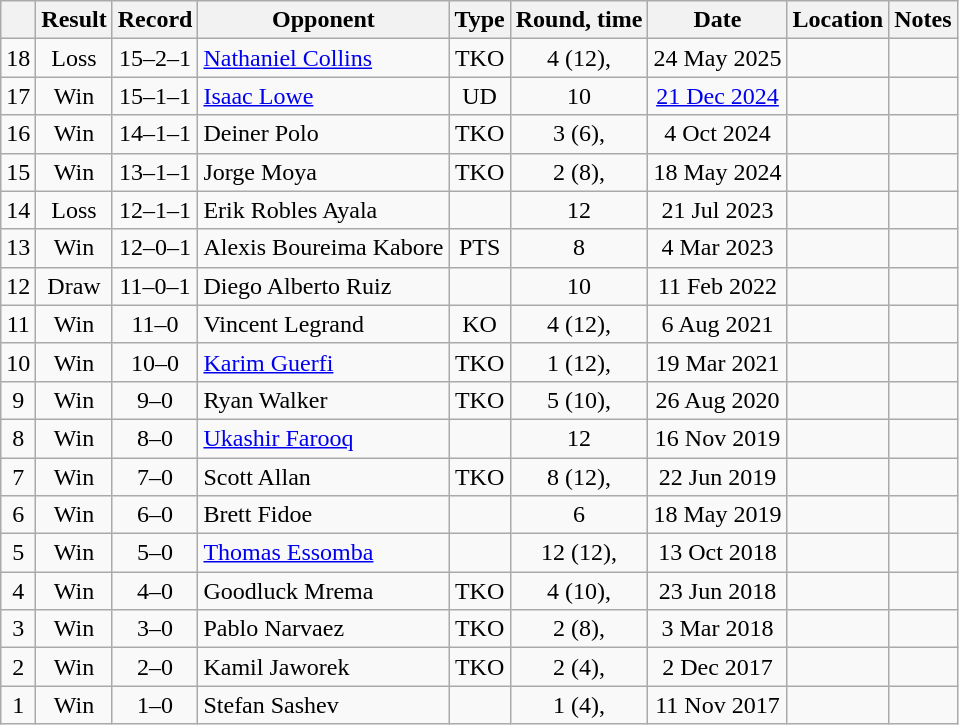<table class="wikitable" style="text-align:center">
<tr>
<th></th>
<th>Result</th>
<th>Record</th>
<th>Opponent</th>
<th>Type</th>
<th>Round, time</th>
<th>Date</th>
<th>Location</th>
<th>Notes</th>
</tr>
<tr>
<td>18</td>
<td>Loss</td>
<td>15–2–1</td>
<td style="text-align:left;"><a href='#'>Nathaniel Collins</a></td>
<td>TKO</td>
<td>4 (12), </td>
<td>24 May 2025</td>
<td style="text-align:left;"></td>
<td style="text-align:left;"></td>
</tr>
<tr>
<td>17</td>
<td>Win</td>
<td>15–1–1</td>
<td style="text-align:left;"><a href='#'>Isaac Lowe</a></td>
<td>UD</td>
<td>10</td>
<td><a href='#'>21 Dec 2024</a></td>
<td style="text-align:left;"></td>
<td style="text-align:left;"></td>
</tr>
<tr>
<td>16</td>
<td>Win</td>
<td>14–1–1</td>
<td style="text-align:left;">Deiner Polo</td>
<td>TKO</td>
<td>3 (6), </td>
<td>4 Oct 2024</td>
<td style="text-align:left;"></td>
<td></td>
</tr>
<tr>
<td>15</td>
<td>Win</td>
<td>13–1–1</td>
<td style="text-align:left;">Jorge Moya</td>
<td>TKO</td>
<td>2 (8), </td>
<td>18 May 2024</td>
<td style="text-align:left;"></td>
<td></td>
</tr>
<tr>
<td>14</td>
<td>Loss</td>
<td>12–1–1</td>
<td style="text-align:left;">Erik Robles Ayala</td>
<td></td>
<td>12</td>
<td>21 Jul 2023</td>
<td style="text-align:left;"></td>
<td style="text-align:left;"></td>
</tr>
<tr>
<td>13</td>
<td>Win</td>
<td>12–0–1</td>
<td style="text-align:left;">Alexis Boureima Kabore</td>
<td>PTS</td>
<td>8</td>
<td>4 Mar 2023</td>
<td style="text-align:left;"></td>
<td></td>
</tr>
<tr>
<td>12</td>
<td>Draw</td>
<td>11–0–1</td>
<td style="text-align:left;">Diego Alberto Ruiz</td>
<td></td>
<td>10</td>
<td>11 Feb 2022</td>
<td style="text-align:left;"></td>
<td></td>
</tr>
<tr>
<td>11</td>
<td>Win</td>
<td>11–0</td>
<td style="text-align:left;">Vincent Legrand</td>
<td>KO</td>
<td>4 (12), </td>
<td>6 Aug 2021</td>
<td style="text-align:left;"></td>
<td style="text-align:left;"></td>
</tr>
<tr>
<td>10</td>
<td>Win</td>
<td>10–0</td>
<td style="text-align:left;"><a href='#'>Karim Guerfi</a></td>
<td>TKO</td>
<td>1 (12), </td>
<td>19 Mar 2021</td>
<td style="text-align:left;"></td>
<td style="text-align:left;"></td>
</tr>
<tr>
<td>9</td>
<td>Win</td>
<td>9–0</td>
<td style="text-align:left;">Ryan Walker</td>
<td>TKO</td>
<td>5 (10), </td>
<td>26 Aug 2020</td>
<td style="text-align:left;"></td>
<td></td>
</tr>
<tr>
<td>8</td>
<td>Win</td>
<td>8–0</td>
<td style="text-align:left;"><a href='#'>Ukashir Farooq</a></td>
<td></td>
<td>12</td>
<td>16 Nov 2019</td>
<td style="text-align:left;"></td>
<td style="text-align:left;"></td>
</tr>
<tr>
<td>7</td>
<td>Win</td>
<td>7–0</td>
<td style="text-align:left;">Scott Allan</td>
<td>TKO</td>
<td>8 (12), </td>
<td>22 Jun 2019</td>
<td style="text-align:left;"></td>
<td style="text-align:left;"></td>
</tr>
<tr>
<td>6</td>
<td>Win</td>
<td>6–0</td>
<td style="text-align:left;">Brett Fidoe</td>
<td></td>
<td>6</td>
<td>18 May 2019</td>
<td style="text-align:left;"></td>
<td></td>
</tr>
<tr>
<td>5</td>
<td>Win</td>
<td>5–0</td>
<td style="text-align:left;"><a href='#'>Thomas Essomba</a></td>
<td></td>
<td>12 (12), </td>
<td>13 Oct 2018</td>
<td style="text-align:left;"></td>
<td style="text-align:left;"></td>
</tr>
<tr>
<td>4</td>
<td>Win</td>
<td>4–0</td>
<td style="text-align:left;">Goodluck Mrema</td>
<td>TKO</td>
<td>4 (10), </td>
<td>23 Jun 2018</td>
<td style="text-align:left;"></td>
<td style="text-align:left;"></td>
</tr>
<tr>
<td>3</td>
<td>Win</td>
<td>3–0</td>
<td style="text-align:left;">Pablo Narvaez</td>
<td>TKO</td>
<td>2 (8), </td>
<td>3 Mar 2018</td>
<td style="text-align:left;"></td>
<td></td>
</tr>
<tr>
<td>2</td>
<td>Win</td>
<td>2–0</td>
<td style="text-align:left;">Kamil Jaworek</td>
<td>TKO</td>
<td>2 (4), </td>
<td>2 Dec 2017</td>
<td style="text-align:left;"></td>
<td></td>
</tr>
<tr>
<td>1</td>
<td>Win</td>
<td>1–0</td>
<td style="text-align:left;">Stefan Sashev</td>
<td></td>
<td>1 (4), </td>
<td>11 Nov 2017</td>
<td style="text-align:left;"></td>
<td></td>
</tr>
</table>
